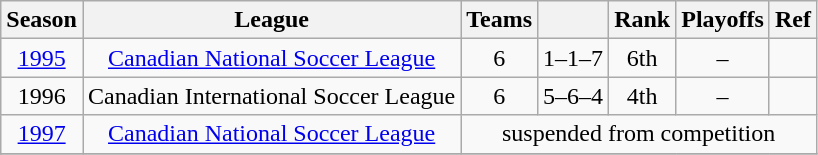<table class="wikitable" style="text-align: center;">
<tr>
<th>Season</th>
<th>League</th>
<th>Teams</th>
<th></th>
<th>Rank</th>
<th>Playoffs</th>
<th>Ref</th>
</tr>
<tr>
<td><a href='#'>1995</a></td>
<td><a href='#'>Canadian National Soccer League</a></td>
<td>6</td>
<td>1–1–7</td>
<td>6th</td>
<td>–</td>
<td></td>
</tr>
<tr>
<td>1996</td>
<td>Canadian International Soccer League</td>
<td>6</td>
<td>5–6–4</td>
<td>4th</td>
<td>–</td>
<td></td>
</tr>
<tr>
<td><a href='#'>1997</a></td>
<td><a href='#'>Canadian National Soccer League</a></td>
<td colspan="7">suspended from competition</td>
</tr>
<tr>
</tr>
</table>
